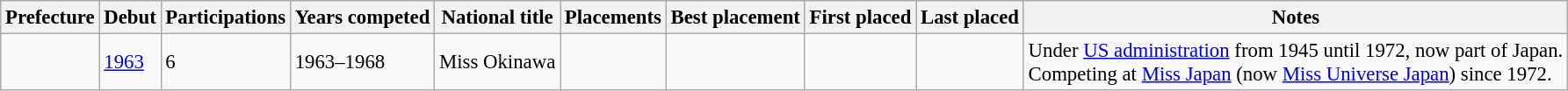<table class="wikitable" style="font-size: 95%;">
<tr>
<th>Prefecture</th>
<th>Debut</th>
<th>Participations</th>
<th>Years competed</th>
<th>National title</th>
<th>Placements</th>
<th>Best placement</th>
<th>First placed</th>
<th>Last placed</th>
<th>Notes</th>
</tr>
<tr>
<td><strong></strong></td>
<td><a href='#'>1963</a></td>
<td>6</td>
<td>1963–1968</td>
<td>Miss Okinawa</td>
<td></td>
<td></td>
<td></td>
<td></td>
<td>Under <a href='#'>US administration</a> from 1945 until 1972, now part of Japan.<br>Competing at <a href='#'>Miss Japan</a> (now <a href='#'>Miss Universe Japan</a>) since 1972.</td>
</tr>
</table>
